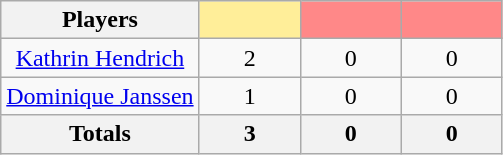<table class="wikitable" style="text-align:center;">
<tr style="text-align:center;">
<th>Players</th>
<th style="width:60px; background:#fe9;"></th>
<th style="width:60px; background:#ff8888;"></th>
<th style="width:60px; background:#ff8888;"></th>
</tr>
<tr>
<td><a href='#'>Kathrin Hendrich</a></td>
<td>2</td>
<td>0</td>
<td>0</td>
</tr>
<tr>
<td><a href='#'>Dominique Janssen</a></td>
<td>1</td>
<td>0</td>
<td>0</td>
</tr>
<tr>
<th>Totals</th>
<th>3</th>
<th>0</th>
<th>0</th>
</tr>
</table>
